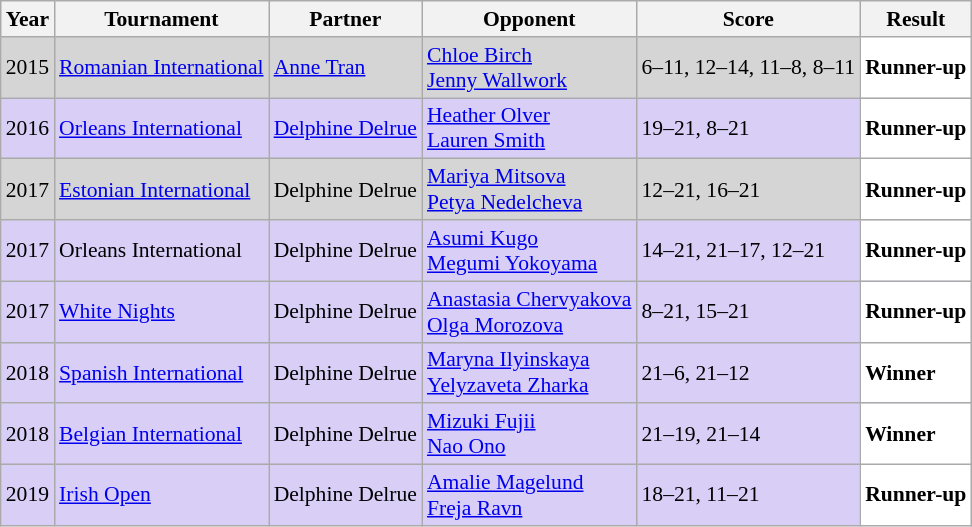<table class="sortable wikitable" style="font-size: 90%;">
<tr>
<th>Year</th>
<th>Tournament</th>
<th>Partner</th>
<th>Opponent</th>
<th>Score</th>
<th>Result</th>
</tr>
<tr style="background:#D5D5D5">
<td align="center">2015</td>
<td align="left"><a href='#'>Romanian International</a></td>
<td align="left"> <a href='#'>Anne Tran</a></td>
<td align="left"> <a href='#'>Chloe Birch</a><br> <a href='#'>Jenny Wallwork</a></td>
<td align="left">6–11, 12–14, 11–8, 8–11</td>
<td style="text-align:left; background:white"> <strong>Runner-up</strong></td>
</tr>
<tr style="background:#D8CEF6">
<td align="center">2016</td>
<td align="left"><a href='#'>Orleans International</a></td>
<td align="left"> <a href='#'>Delphine Delrue</a></td>
<td align="left"> <a href='#'>Heather Olver</a><br> <a href='#'>Lauren Smith</a></td>
<td align="left">19–21, 8–21</td>
<td style="text-align:left; background:white"> <strong>Runner-up</strong></td>
</tr>
<tr style="background:#D5D5D5">
<td align="center">2017</td>
<td align="left"><a href='#'>Estonian International</a></td>
<td align="left"> Delphine Delrue</td>
<td align="left"> <a href='#'>Mariya Mitsova</a><br> <a href='#'>Petya Nedelcheva</a></td>
<td align="left">12–21, 16–21</td>
<td style="text-align:left; background:white"> <strong>Runner-up</strong></td>
</tr>
<tr style="background:#D8CEF6">
<td align="center">2017</td>
<td align="left">Orleans International</td>
<td align="left"> Delphine Delrue</td>
<td align="left"> <a href='#'>Asumi Kugo</a><br> <a href='#'>Megumi Yokoyama</a></td>
<td align="left">14–21, 21–17, 12–21</td>
<td style="text-align:left; background:white"> <strong>Runner-up</strong></td>
</tr>
<tr style="background:#D8CEF6">
<td align="center">2017</td>
<td align="left"><a href='#'>White Nights</a></td>
<td align="left"> Delphine Delrue</td>
<td align="left"> <a href='#'>Anastasia Chervyakova</a><br> <a href='#'>Olga Morozova</a></td>
<td align="left">8–21, 15–21</td>
<td style="text-align:left; background:white"> <strong>Runner-up</strong></td>
</tr>
<tr style="background:#D8CEF6">
<td align="center">2018</td>
<td align="left"><a href='#'>Spanish International</a></td>
<td align="left"> Delphine Delrue</td>
<td align="left"> <a href='#'>Maryna Ilyinskaya</a><br> <a href='#'>Yelyzaveta Zharka</a></td>
<td align="left">21–6, 21–12</td>
<td style="text-align:left; background:white"> <strong>Winner</strong></td>
</tr>
<tr style="background:#D8CEF6">
<td align="center">2018</td>
<td align="left"><a href='#'>Belgian International</a></td>
<td align="left"> Delphine Delrue</td>
<td align="left"> <a href='#'>Mizuki Fujii</a><br> <a href='#'>Nao Ono</a></td>
<td align="left">21–19, 21–14</td>
<td style="text-align:left; background:white"> <strong>Winner</strong></td>
</tr>
<tr style="background:#D8CEF6">
<td align="center">2019</td>
<td align="left"><a href='#'>Irish Open</a></td>
<td align="left"> Delphine Delrue</td>
<td align="left"> <a href='#'>Amalie Magelund</a><br> <a href='#'>Freja Ravn</a></td>
<td align="left">18–21, 11–21</td>
<td style="text-align:left; background:white"> <strong>Runner-up</strong></td>
</tr>
</table>
